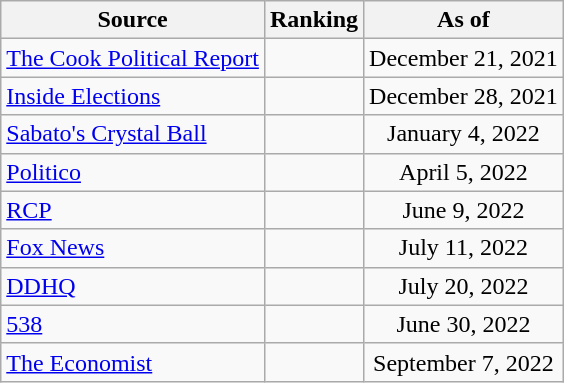<table class="wikitable" style="text-align:center">
<tr>
<th>Source</th>
<th>Ranking</th>
<th>As of</th>
</tr>
<tr>
<td align=left><a href='#'>The Cook Political Report</a></td>
<td></td>
<td>December 21, 2021</td>
</tr>
<tr>
<td align=left><a href='#'>Inside Elections</a></td>
<td></td>
<td>December 28, 2021</td>
</tr>
<tr>
<td align=left><a href='#'>Sabato's Crystal Ball</a></td>
<td></td>
<td>January 4, 2022</td>
</tr>
<tr>
<td align=left><a href='#'>Politico</a></td>
<td></td>
<td>April 5, 2022</td>
</tr>
<tr>
<td align="left"><a href='#'>RCP</a></td>
<td></td>
<td>June 9, 2022</td>
</tr>
<tr>
<td align=left><a href='#'>Fox News</a></td>
<td></td>
<td>July 11, 2022</td>
</tr>
<tr>
<td align="left"><a href='#'>DDHQ</a></td>
<td></td>
<td>July 20, 2022</td>
</tr>
<tr>
<td align="left"><a href='#'>538</a></td>
<td></td>
<td>June 30, 2022</td>
</tr>
<tr>
<td align="left"><a href='#'>The Economist</a></td>
<td></td>
<td>September 7, 2022</td>
</tr>
</table>
